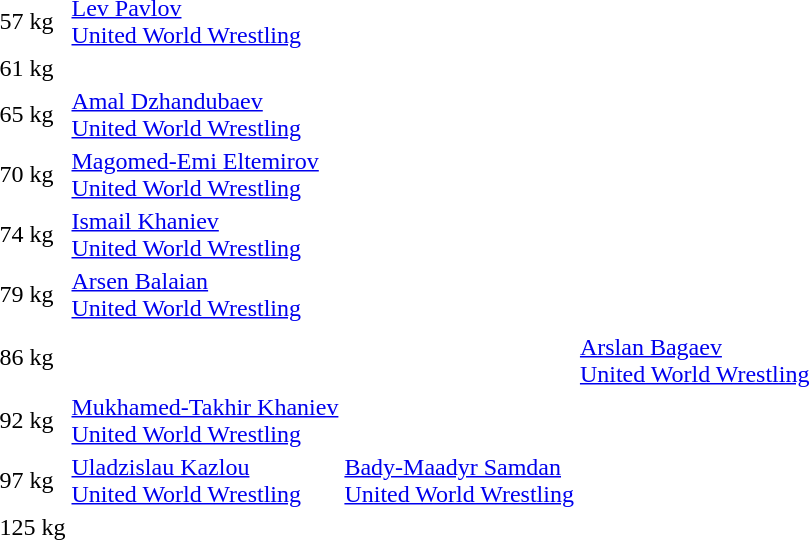<table>
<tr>
<td rowspan=2>57 kg<br></td>
<td rowspan=2><a href='#'>Lev Pavlov</a><br> <a href='#'>United World Wrestling</a></td>
<td rowspan=2></td>
<td></td>
</tr>
<tr>
<td></td>
</tr>
<tr>
<td rowspan=2>61 kg<br></td>
<td rowspan=2></td>
<td rowspan=2></td>
<td></td>
</tr>
<tr>
<td></td>
</tr>
<tr>
<td rowspan=2>65 kg<br></td>
<td rowspan=2><a href='#'>Amal Dzhandubaev</a><br> <a href='#'>United World Wrestling</a></td>
<td rowspan=2></td>
<td></td>
</tr>
<tr>
<td></td>
</tr>
<tr>
<td rowspan=2>70 kg<br></td>
<td rowspan=2><a href='#'>Magomed-Emi Eltemirov</a><br> <a href='#'>United World Wrestling</a></td>
<td rowspan=2></td>
<td></td>
</tr>
<tr>
<td></td>
</tr>
<tr>
<td rowspan=2>74 kg<br></td>
<td rowspan=2><a href='#'>Ismail Khaniev</a><br> <a href='#'>United World Wrestling</a></td>
<td rowspan=2></td>
<td></td>
</tr>
<tr>
<td></td>
</tr>
<tr>
<td rowspan=2>79 kg<br></td>
<td rowspan=2><a href='#'>Arsen Balaian</a><br> <a href='#'>United World Wrestling</a></td>
<td rowspan=2></td>
<td></td>
</tr>
<tr>
<td></td>
</tr>
<tr>
<td rowspan=2>86 kg<br></td>
<td rowspan=2></td>
<td rowspan=2></td>
<td></td>
</tr>
<tr>
<td><a href='#'>Arslan Bagaev</a><br> <a href='#'>United World Wrestling</a></td>
</tr>
<tr>
<td rowspan=2>92 kg<br></td>
<td rowspan=2><a href='#'>Mukhamed-Takhir Khaniev</a><br> <a href='#'>United World Wrestling</a></td>
<td rowspan=2></td>
<td></td>
</tr>
<tr>
<td></td>
</tr>
<tr>
<td rowspan=2>97 kg<br></td>
<td rowspan=2><a href='#'>Uladzislau Kazlou</a><br> <a href='#'>United World Wrestling</a></td>
<td rowspan=2><a href='#'>Bady-Maadyr Samdan</a><br> <a href='#'>United World Wrestling</a></td>
<td></td>
</tr>
<tr>
<td></td>
</tr>
<tr>
<td rowspan=2>125 kg<br></td>
<td rowspan=2></td>
<td rowspan=2></td>
<td></td>
</tr>
<tr>
<td></td>
</tr>
</table>
